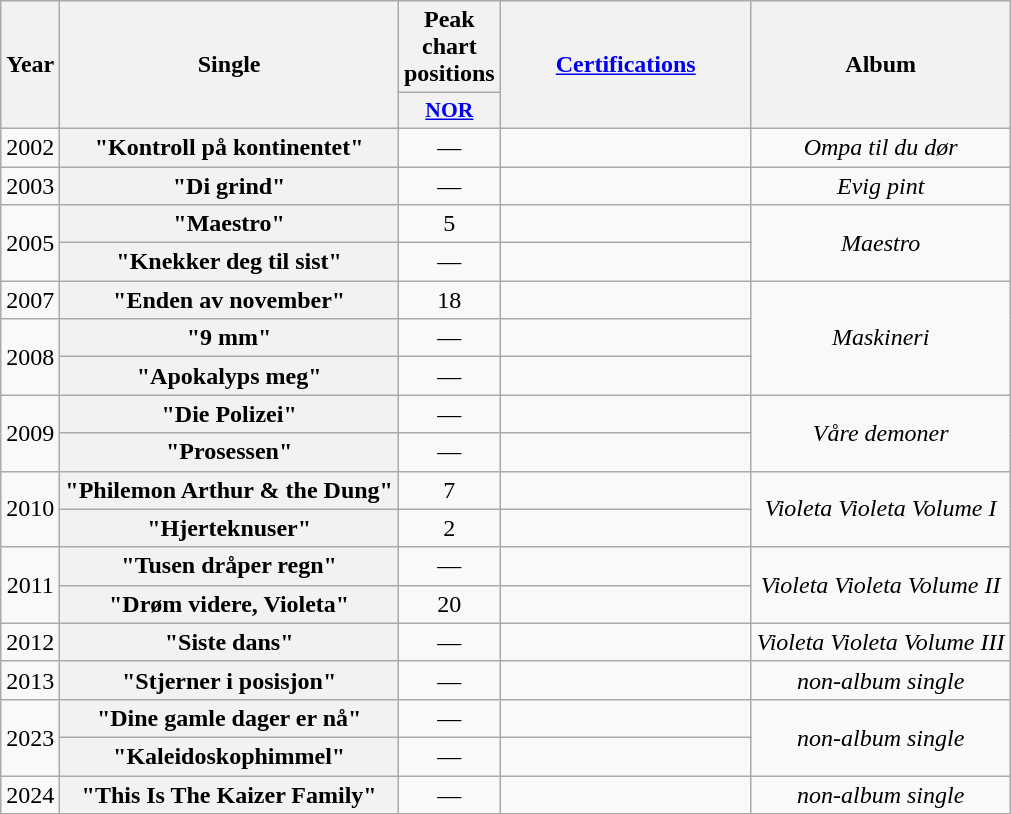<table class="wikitable plainrowheaders" style="text-align:center;" border="1">
<tr>
<th scope="col" rowspan="2">Year</th>
<th scope="col" rowspan="2">Single</th>
<th scope="col" colspan="1">Peak chart positions</th>
<th scope="col" rowspan="2" style="width:10em;"><a href='#'>Certifications</a></th>
<th scope="col" rowspan="2">Album</th>
</tr>
<tr>
<th scope="col" style="width:3em;font-size:90%;"><a href='#'>NOR</a><br></th>
</tr>
<tr>
<td rowspan="1">2002</td>
<th scope="row">"Kontroll på kontinentet"</th>
<td>—</td>
<td></td>
<td rowspan="1"><em>Ompa til du dør</em></td>
</tr>
<tr>
<td>2003</td>
<th scope="row">"Di grind"</th>
<td>—</td>
<td></td>
<td rowspan="1"><em>Evig pint</em></td>
</tr>
<tr>
<td rowspan="2">2005</td>
<th scope="row">"Maestro"</th>
<td>5</td>
<td></td>
<td rowspan="2"><em>Maestro</em></td>
</tr>
<tr>
<th scope="row">"Knekker deg til sist"</th>
<td>—</td>
<td></td>
</tr>
<tr>
<td>2007</td>
<th scope="row">"Enden av november"</th>
<td>18</td>
<td></td>
<td rowspan="3"><em>Maskineri</em></td>
</tr>
<tr>
<td rowspan="2">2008</td>
<th scope="row">"9 mm"</th>
<td>—</td>
<td></td>
</tr>
<tr>
<th scope="row">"Apokalyps meg"</th>
<td>—</td>
<td></td>
</tr>
<tr>
<td rowspan="2">2009</td>
<th scope="row">"Die Polizei"</th>
<td>—</td>
<td></td>
<td rowspan="2"><em>Våre demoner</em></td>
</tr>
<tr>
<th scope="row">"Prosessen"</th>
<td>—</td>
</tr>
<tr>
<td rowspan="2">2010</td>
<th scope="row">"Philemon Arthur & the Dung"</th>
<td>7</td>
<td></td>
<td rowspan="2"><em>Violeta Violeta Volume I</em></td>
</tr>
<tr>
<th scope="row">"Hjerteknuser"</th>
<td>2</td>
<td></td>
</tr>
<tr>
<td rowspan="2">2011</td>
<th scope="row">"Tusen dråper regn"</th>
<td>—</td>
<td></td>
<td rowspan="2"><em>Violeta Violeta Volume II</em></td>
</tr>
<tr>
<th scope="row">"Drøm videre, Violeta"</th>
<td>20</td>
<td></td>
</tr>
<tr>
<td>2012</td>
<th scope="row">"Siste dans"</th>
<td>—</td>
<td></td>
<td rowspan="1"><em>Violeta Violeta Volume III</em></td>
</tr>
<tr>
<td>2013</td>
<th scope="row">"Stjerner i posisjon"</th>
<td>—</td>
<td></td>
<td rowspan="1"><em>non-album single</em></td>
</tr>
<tr>
<td rowspan="2">2023</td>
<th scope="row">"Dine gamle dager er nå"</th>
<td>—</td>
<td></td>
<td rowspan="2"><em>non-album single</em></td>
</tr>
<tr>
<th scope="row">"Kaleidoskophimmel"</th>
<td>—</td>
<td></td>
</tr>
<tr>
<td>2024</td>
<th scope="row">"This Is The Kaizer Family"</th>
<td>—</td>
<td></td>
<td rowspan="1"><em>non-album single</em></td>
</tr>
<tr>
</tr>
</table>
